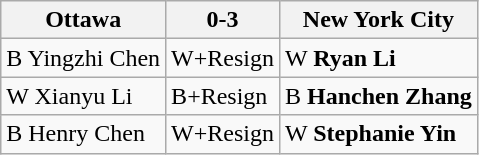<table class="wikitable">
<tr>
<th>Ottawa</th>
<th>0-3</th>
<th>New York City</th>
</tr>
<tr>
<td>B Yingzhi Chen</td>
<td>W+Resign</td>
<td>W <strong>Ryan Li</strong></td>
</tr>
<tr>
<td>W Xianyu Li</td>
<td>B+Resign</td>
<td>B <strong>Hanchen Zhang</strong></td>
</tr>
<tr>
<td>B Henry Chen</td>
<td>W+Resign</td>
<td>W <strong>Stephanie Yin</strong></td>
</tr>
</table>
